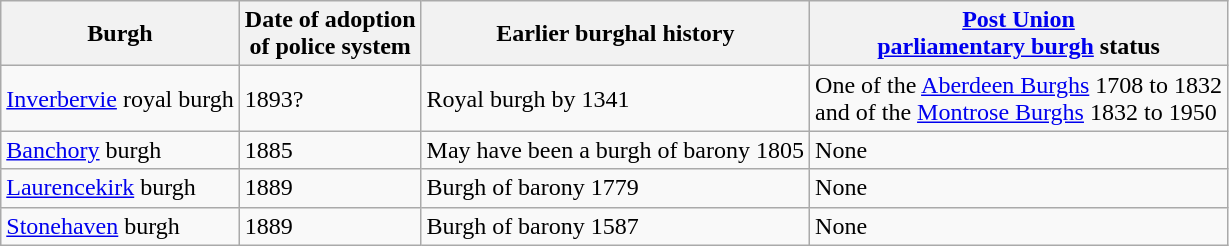<table class="wikitable">
<tr>
<th>Burgh</th>
<th>Date of adoption <br> of police system</th>
<th>Earlier burghal history</th>
<th><a href='#'>Post Union</a> <br> <a href='#'>parliamentary burgh</a> status</th>
</tr>
<tr>
<td><a href='#'>Inverbervie</a> royal burgh</td>
<td>1893?</td>
<td>Royal burgh by 1341</td>
<td>One of the <a href='#'>Aberdeen Burghs</a> 1708 to 1832 <br> and of the <a href='#'>Montrose Burghs</a> 1832 to 1950</td>
</tr>
<tr>
<td><a href='#'>Banchory</a> burgh</td>
<td>1885</td>
<td>May have been a burgh of barony 1805</td>
<td>None</td>
</tr>
<tr>
<td><a href='#'>Laurencekirk</a> burgh</td>
<td>1889</td>
<td>Burgh of barony 1779</td>
<td>None</td>
</tr>
<tr>
<td><a href='#'>Stonehaven</a> burgh</td>
<td>1889</td>
<td>Burgh of barony 1587</td>
<td>None</td>
</tr>
</table>
